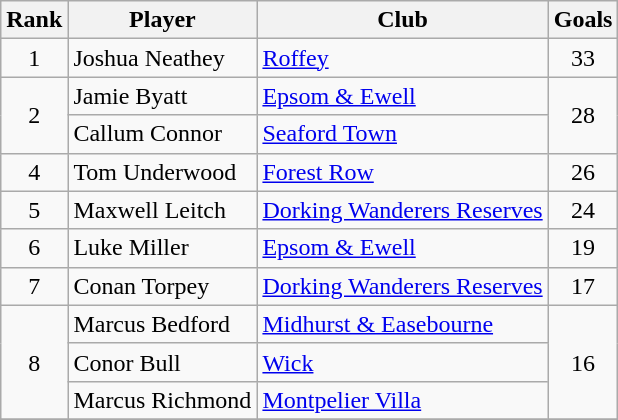<table class="wikitable" style="text-align:center">
<tr>
<th>Rank</th>
<th>Player</th>
<th>Club</th>
<th>Goals</th>
</tr>
<tr>
<td>1</td>
<td align="left">Joshua Neathey</td>
<td align="left"><a href='#'>Roffey</a></td>
<td>33</td>
</tr>
<tr>
<td rowspan=2>2</td>
<td align="left">Jamie Byatt</td>
<td align="left"><a href='#'>Epsom & Ewell</a></td>
<td rowspan=2>28</td>
</tr>
<tr>
<td align="left">Callum Connor</td>
<td align="left"><a href='#'>Seaford Town</a></td>
</tr>
<tr>
<td>4</td>
<td align="left">Tom Underwood</td>
<td align="left"><a href='#'>Forest Row</a></td>
<td>26</td>
</tr>
<tr>
<td>5</td>
<td align="left">Maxwell Leitch</td>
<td align="left"><a href='#'>Dorking Wanderers Reserves</a></td>
<td>24</td>
</tr>
<tr>
<td>6</td>
<td align="left">Luke Miller</td>
<td align="left"><a href='#'>Epsom & Ewell</a></td>
<td>19</td>
</tr>
<tr>
<td>7</td>
<td align="left">Conan Torpey</td>
<td align="left"><a href='#'>Dorking Wanderers Reserves</a></td>
<td>17</td>
</tr>
<tr>
<td rowspan=3>8</td>
<td align="left">Marcus Bedford</td>
<td align="left"><a href='#'>Midhurst & Easebourne</a></td>
<td rowspan=3>16</td>
</tr>
<tr>
<td align="left">Conor Bull</td>
<td align="left"><a href='#'>Wick</a></td>
</tr>
<tr>
<td align="left">Marcus Richmond</td>
<td align="left"><a href='#'>Montpelier Villa</a></td>
</tr>
<tr>
</tr>
</table>
